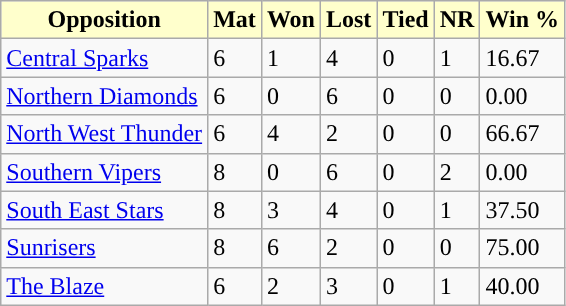<table class="wikitable sortable">
<tr>
<th style="background:#ffc;">Opposition</th>
<th style="background:#ffc;">Mat</th>
<th style="background:#ffc;">Won</th>
<th style="background:#ffc;">Lost</th>
<th style="background:#ffc;">Tied</th>
<th style="background:#ffc;">NR</th>
<th style="background:#ffc;">Win %</th>
</tr>
<tr>
<td><a href='#'>Central Sparks</a></td>
<td>6</td>
<td>1</td>
<td>4</td>
<td>0</td>
<td>1</td>
<td>16.67</td>
</tr>
<tr>
<td><a href='#'>Northern Diamonds</a></td>
<td>6</td>
<td>0</td>
<td>6</td>
<td>0</td>
<td>0</td>
<td>0.00</td>
</tr>
<tr>
<td><a href='#'>North West Thunder</a></td>
<td>6</td>
<td>4</td>
<td>2</td>
<td>0</td>
<td>0</td>
<td>66.67</td>
</tr>
<tr>
<td><a href='#'>Southern Vipers</a></td>
<td>8</td>
<td>0</td>
<td>6</td>
<td>0</td>
<td>2</td>
<td>0.00</td>
</tr>
<tr>
<td><a href='#'>South East Stars</a></td>
<td>8</td>
<td>3</td>
<td>4</td>
<td>0</td>
<td>1</td>
<td>37.50</td>
</tr>
<tr>
<td><a href='#'>Sunrisers</a></td>
<td>8</td>
<td>6</td>
<td>2</td>
<td>0</td>
<td>0</td>
<td>75.00</td>
</tr>
<tr>
<td><a href='#'>The Blaze</a></td>
<td>6</td>
<td>2</td>
<td>3</td>
<td>0</td>
<td>1</td>
<td>40.00</td>
</tr>
</table>
